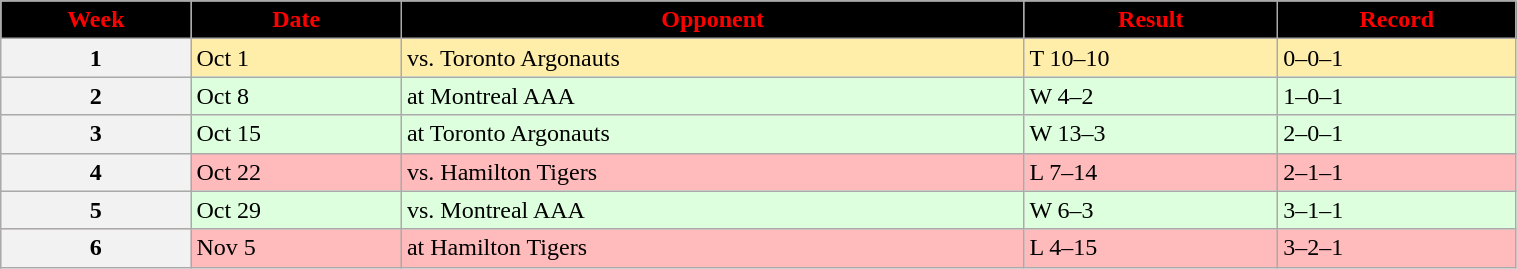<table class="wikitable" width="80%">
<tr align="center"  style="background:black;color:red;">
<td><strong>Week</strong></td>
<td><strong>Date</strong></td>
<td><strong>Opponent</strong></td>
<td><strong>Result</strong></td>
<td><strong>Record</strong></td>
</tr>
<tr style="background:#ffeeaa">
<th>1</th>
<td>Oct 1</td>
<td>vs. Toronto Argonauts</td>
<td>T 10–10</td>
<td>0–0–1</td>
</tr>
<tr style="background:#ddffdd">
<th>2</th>
<td>Oct 8</td>
<td>at Montreal AAA</td>
<td>W 4–2</td>
<td>1–0–1</td>
</tr>
<tr style="background:#ddffdd">
<th>3</th>
<td>Oct 15</td>
<td>at Toronto Argonauts</td>
<td>W 13–3</td>
<td>2–0–1</td>
</tr>
<tr style="background:#ffbbbb">
<th>4</th>
<td>Oct 22</td>
<td>vs. Hamilton Tigers</td>
<td>L 7–14</td>
<td>2–1–1</td>
</tr>
<tr style="background:#ddffdd">
<th>5</th>
<td>Oct 29</td>
<td>vs. Montreal AAA</td>
<td>W 6–3</td>
<td>3–1–1</td>
</tr>
<tr style="background:#ffbbbb">
<th>6</th>
<td>Nov 5</td>
<td>at Hamilton Tigers</td>
<td>L 4–15</td>
<td>3–2–1</td>
</tr>
</table>
